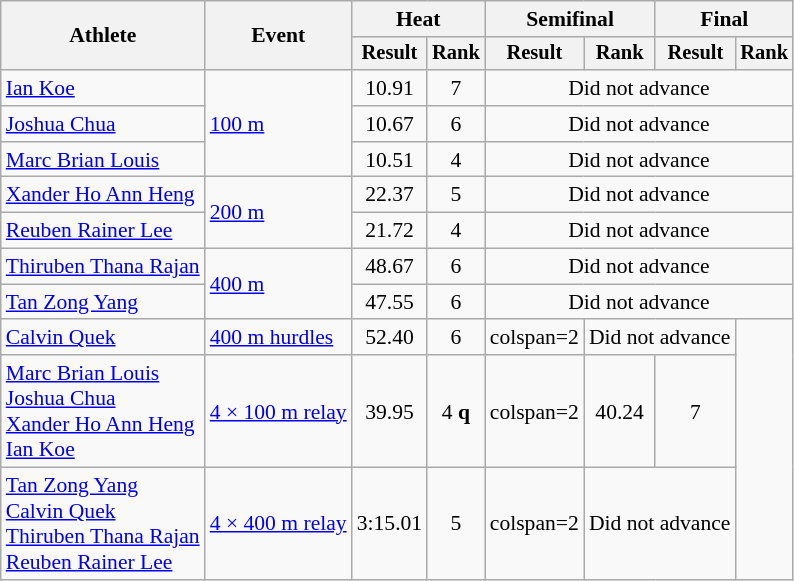<table class="wikitable" style="font-size:90%">
<tr>
<th rowspan=2>Athlete</th>
<th rowspan=2>Event</th>
<th colspan=2>Heat</th>
<th colspan=2>Semifinal</th>
<th colspan=2>Final</th>
</tr>
<tr style="font-size:95%">
<th>Result</th>
<th>Rank</th>
<th>Result</th>
<th>Rank</th>
<th>Result</th>
<th>Rank</th>
</tr>
<tr align=center>
<td align=left><a href='#'>Ian Koe</a></td>
<td align=left rowspan=3><a href='#'>100 m</a></td>
<td>10.91</td>
<td>7</td>
<td colspan=4>Did not advance</td>
</tr>
<tr align=center>
<td align=left><a href='#'>Joshua Chua</a></td>
<td>10.67</td>
<td>6</td>
<td colspan=4>Did not advance</td>
</tr>
<tr align=center>
<td align=left><a href='#'>Marc Brian Louis</a></td>
<td>10.51</td>
<td>4</td>
<td colspan=4>Did not advance</td>
</tr>
<tr align=center>
<td align=left><a href='#'>Xander Ho Ann Heng</a></td>
<td align=left rowspan=2><a href='#'>200 m</a></td>
<td>22.37</td>
<td>5</td>
<td colspan=4>Did not advance</td>
</tr>
<tr align=center>
<td align=left><a href='#'>Reuben Rainer Lee</a></td>
<td>21.72</td>
<td>4</td>
<td colspan=4>Did not advance</td>
</tr>
<tr align=center>
<td align=left><a href='#'>Thiruben Thana Rajan</a></td>
<td align=left rowspan=2><a href='#'>400 m</a></td>
<td>48.67</td>
<td>6</td>
<td colspan=4>Did not advance</td>
</tr>
<tr align=center>
<td align=left><a href='#'>Tan Zong Yang</a></td>
<td>47.55</td>
<td>6</td>
<td colspan=4>Did not advance</td>
</tr>
<tr align=center>
<td align=left><a href='#'>Calvin Quek</a></td>
<td align=left><a href='#'>400 m hurdles</a></td>
<td>52.40</td>
<td>6</td>
<td>colspan=2 </td>
<td colspan=2>Did not advance</td>
</tr>
<tr align=center>
<td align=left><a href='#'>Marc Brian Louis</a><br><a href='#'>Joshua Chua</a><br><a href='#'>Xander Ho Ann Heng</a><br><a href='#'>Ian Koe</a></td>
<td align=left><a href='#'>4 × 100 m relay</a></td>
<td>39.95</td>
<td>4 <strong>q</strong></td>
<td>colspan=2 </td>
<td>40.24</td>
<td>7</td>
</tr>
<tr align=center>
<td align=left><a href='#'>Tan Zong Yang</a><br><a href='#'>Calvin Quek</a><br><a href='#'>Thiruben Thana Rajan</a><br><a href='#'>Reuben Rainer Lee</a></td>
<td align=left><a href='#'>4 × 400 m relay</a></td>
<td>3:15.01</td>
<td>5</td>
<td>colspan=2 </td>
<td colspan=2>Did not advance</td>
</tr>
</table>
